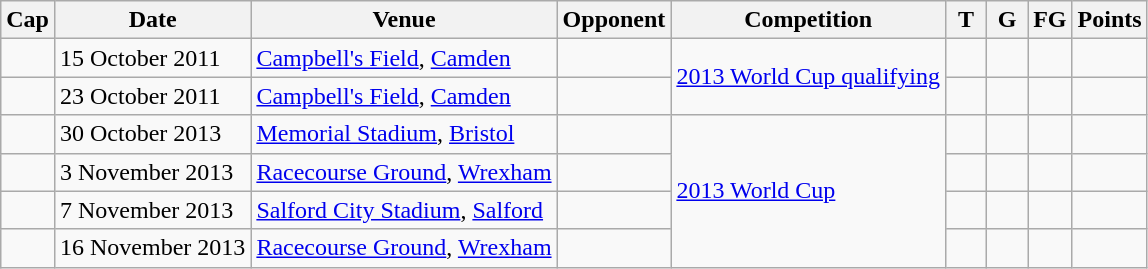<table class="wikitable">
<tr>
<th>Cap</th>
<th>Date</th>
<th>Venue</th>
<th>Opponent</th>
<th>Competition</th>
<th width=20px>T</th>
<th width=20px>G</th>
<th width=20px>FG</th>
<th>Points</th>
</tr>
<tr>
<td></td>
<td>15 October 2011</td>
<td><a href='#'>Campbell's Field</a>, <a href='#'>Camden</a></td>
<td></td>
<td rowspan=2><a href='#'>2013 World Cup qualifying</a></td>
<td></td>
<td></td>
<td></td>
<td></td>
</tr>
<tr>
<td></td>
<td>23 October 2011</td>
<td><a href='#'>Campbell's Field</a>, <a href='#'>Camden</a></td>
<td></td>
<td></td>
<td></td>
<td></td>
<td></td>
</tr>
<tr>
<td></td>
<td>30 October 2013</td>
<td><a href='#'>Memorial Stadium</a>, <a href='#'>Bristol</a></td>
<td></td>
<td rowspan=4><a href='#'>2013 World Cup</a></td>
<td></td>
<td></td>
<td></td>
<td></td>
</tr>
<tr>
<td></td>
<td>3 November 2013</td>
<td><a href='#'>Racecourse Ground</a>, <a href='#'>Wrexham</a></td>
<td></td>
<td></td>
<td></td>
<td></td>
<td></td>
</tr>
<tr>
<td></td>
<td>7 November 2013</td>
<td><a href='#'>Salford City Stadium</a>, <a href='#'>Salford</a></td>
<td></td>
<td></td>
<td></td>
<td></td>
<td></td>
</tr>
<tr>
<td></td>
<td>16 November 2013</td>
<td><a href='#'>Racecourse Ground</a>, <a href='#'>Wrexham</a></td>
<td></td>
<td></td>
<td></td>
<td></td>
<td></td>
</tr>
</table>
